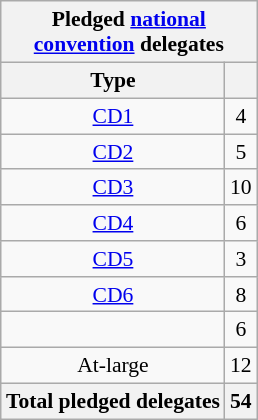<table class="wikitable sortable" style="font-size:90%;text-align:center;float:right;padding:5px;">
<tr>
<th colspan="2">Pledged <a href='#'>national<br>convention</a> delegates</th>
</tr>
<tr>
<th>Type</th>
<th></th>
</tr>
<tr>
<td><a href='#'>CD1</a></td>
<td>4</td>
</tr>
<tr>
<td><a href='#'>CD2</a></td>
<td>5</td>
</tr>
<tr>
<td><a href='#'>CD3</a></td>
<td>10</td>
</tr>
<tr>
<td><a href='#'>CD4</a></td>
<td>6</td>
</tr>
<tr>
<td><a href='#'>CD5</a></td>
<td>3</td>
</tr>
<tr>
<td><a href='#'>CD6</a></td>
<td>8</td>
</tr>
<tr>
<td></td>
<td>6</td>
</tr>
<tr>
<td>At-large</td>
<td>12</td>
</tr>
<tr>
<th>Total pledged delegates</th>
<th>54</th>
</tr>
</table>
